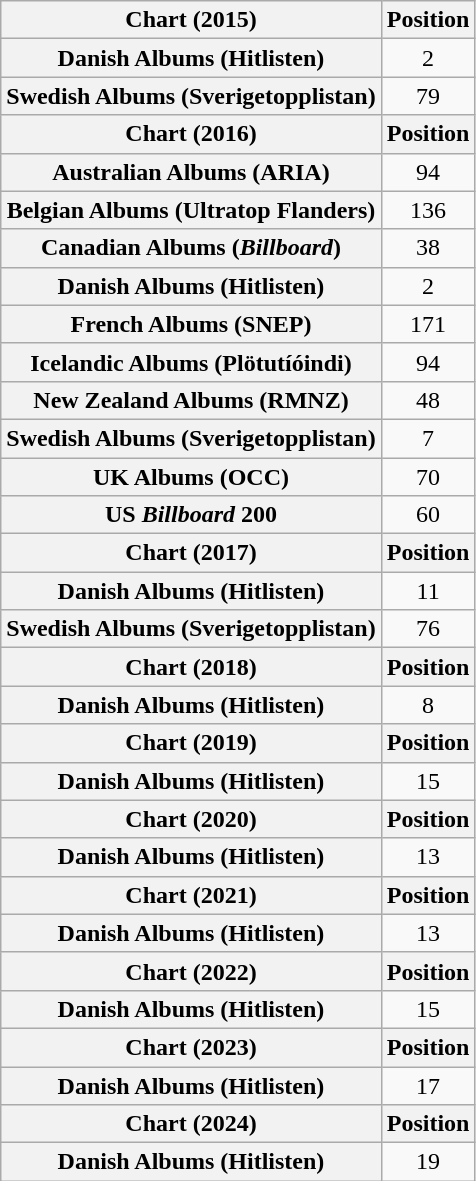<table class="wikitable sortable plainrowheaders" style="text-align:center">
<tr>
<th scope="col">Chart (2015)</th>
<th scope="col">Position</th>
</tr>
<tr>
<th scope="row">Danish Albums (Hitlisten)</th>
<td>2</td>
</tr>
<tr>
<th scope="row">Swedish Albums (Sverigetopplistan)</th>
<td>79</td>
</tr>
<tr>
<th scope="col">Chart (2016)</th>
<th scope="col">Position</th>
</tr>
<tr>
<th scope="row">Australian Albums (ARIA)</th>
<td>94</td>
</tr>
<tr>
<th scope="row">Belgian Albums (Ultratop Flanders)</th>
<td>136</td>
</tr>
<tr>
<th scope="row">Canadian Albums (<em>Billboard</em>)</th>
<td>38</td>
</tr>
<tr>
<th scope="row">Danish Albums (Hitlisten)</th>
<td>2</td>
</tr>
<tr>
<th scope="row">French Albums (SNEP)</th>
<td>171</td>
</tr>
<tr>
<th scope="row">Icelandic Albums (Plötutíóindi)</th>
<td>94</td>
</tr>
<tr>
<th scope="row">New Zealand Albums (RMNZ)</th>
<td>48</td>
</tr>
<tr>
<th scope="row">Swedish Albums (Sverigetopplistan)</th>
<td>7</td>
</tr>
<tr>
<th scope="row">UK Albums (OCC)</th>
<td>70</td>
</tr>
<tr>
<th scope="row">US <em>Billboard</em> 200</th>
<td>60</td>
</tr>
<tr>
<th scope="col">Chart (2017)</th>
<th scope="col">Position</th>
</tr>
<tr>
<th scope="row">Danish Albums (Hitlisten)</th>
<td>11</td>
</tr>
<tr>
<th scope="row">Swedish Albums (Sverigetopplistan)</th>
<td>76</td>
</tr>
<tr>
<th scope="col">Chart (2018)</th>
<th scope="col">Position</th>
</tr>
<tr>
<th scope="row">Danish Albums (Hitlisten)</th>
<td>8</td>
</tr>
<tr>
<th scope="col">Chart (2019)</th>
<th scope="col">Position</th>
</tr>
<tr>
<th scope="row">Danish Albums (Hitlisten)</th>
<td>15</td>
</tr>
<tr>
<th scope="col">Chart (2020)</th>
<th scope="col">Position</th>
</tr>
<tr>
<th scope="row">Danish Albums (Hitlisten)</th>
<td>13</td>
</tr>
<tr>
<th scope="col">Chart (2021)</th>
<th scope="col">Position</th>
</tr>
<tr>
<th scope="row">Danish Albums (Hitlisten)</th>
<td>13</td>
</tr>
<tr>
<th scope="col">Chart (2022)</th>
<th scope="col">Position</th>
</tr>
<tr>
<th scope="row">Danish Albums (Hitlisten)</th>
<td>15</td>
</tr>
<tr>
<th scope="col">Chart (2023)</th>
<th scope="col">Position</th>
</tr>
<tr>
<th scope="row">Danish Albums (Hitlisten)</th>
<td>17</td>
</tr>
<tr>
<th scope="col">Chart (2024)</th>
<th scope="col">Position</th>
</tr>
<tr>
<th scope="row">Danish Albums (Hitlisten)</th>
<td>19</td>
</tr>
</table>
